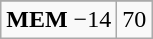<table class="wikitable">
<tr align="center">
</tr>
<tr align="center">
<td><strong>MEM</strong> −14</td>
<td>70</td>
</tr>
</table>
